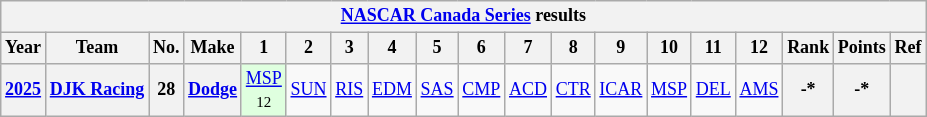<table class="wikitable" style="text-align:center; font-size:75%">
<tr>
<th colspan=19><a href='#'>NASCAR Canada Series</a> results</th>
</tr>
<tr>
<th>Year</th>
<th>Team</th>
<th>No.</th>
<th>Make</th>
<th>1</th>
<th>2</th>
<th>3</th>
<th>4</th>
<th>5</th>
<th>6</th>
<th>7</th>
<th>8</th>
<th>9</th>
<th>10</th>
<th>11</th>
<th>12</th>
<th>Rank</th>
<th>Points</th>
<th>Ref</th>
</tr>
<tr>
<th><a href='#'>2025</a></th>
<th><a href='#'>DJK Racing</a></th>
<th>28</th>
<th><a href='#'>Dodge</a></th>
<td style="background:#DFFFDF;"><a href='#'>MSP</a><br><small>12</small></td>
<td><a href='#'>SUN</a></td>
<td><a href='#'>RIS</a></td>
<td><a href='#'>EDM</a></td>
<td><a href='#'>SAS</a></td>
<td><a href='#'>CMP</a></td>
<td><a href='#'>ACD</a></td>
<td><a href='#'>CTR</a></td>
<td><a href='#'>ICAR</a></td>
<td><a href='#'>MSP</a></td>
<td><a href='#'>DEL</a></td>
<td><a href='#'>AMS</a></td>
<th>-*</th>
<th>-*</th>
<th></th>
</tr>
</table>
